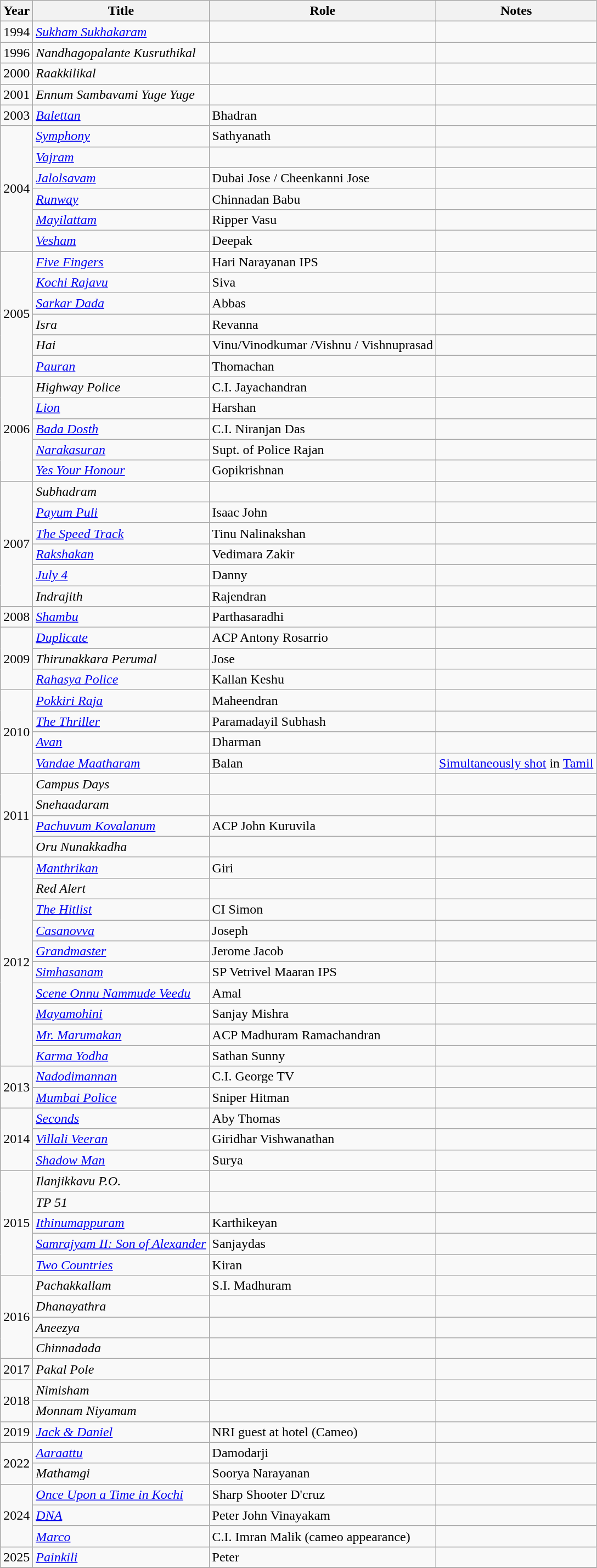<table class="wikitable sortable">
<tr>
<th>Year</th>
<th>Title</th>
<th>Role</th>
<th class="unsortable">Notes</th>
</tr>
<tr>
<td>1994</td>
<td><em><a href='#'>Sukham Sukhakaram</a></em></td>
<td></td>
<td></td>
</tr>
<tr>
<td>1996</td>
<td><em>Nandhagopalante Kusruthikal</em></td>
<td></td>
<td></td>
</tr>
<tr>
<td>2000</td>
<td><em>Raakkilikal</em></td>
<td></td>
<td></td>
</tr>
<tr>
<td>2001</td>
<td><em>Ennum Sambavami Yuge Yuge</em></td>
<td></td>
<td></td>
</tr>
<tr>
<td>2003</td>
<td><em><a href='#'>Balettan</a></em></td>
<td>Bhadran</td>
<td></td>
</tr>
<tr>
<td rowspan=6>2004</td>
<td><em><a href='#'>Symphony</a></em></td>
<td>Sathyanath</td>
<td></td>
</tr>
<tr>
<td><em><a href='#'>Vajram</a></em></td>
<td></td>
<td></td>
</tr>
<tr>
<td><em><a href='#'>Jalolsavam</a></em></td>
<td>Dubai Jose / Cheenkanni Jose</td>
<td></td>
</tr>
<tr>
<td><em><a href='#'>Runway</a></em></td>
<td>Chinnadan Babu</td>
<td></td>
</tr>
<tr>
<td><em><a href='#'>Mayilattam</a></em></td>
<td>Ripper Vasu</td>
<td></td>
</tr>
<tr>
<td><em><a href='#'>Vesham</a></em></td>
<td>Deepak</td>
<td></td>
</tr>
<tr>
<td rowspan="6">2005</td>
<td><em><a href='#'>Five Fingers</a></em></td>
<td>Hari Narayanan IPS</td>
<td></td>
</tr>
<tr>
<td><em><a href='#'>Kochi Rajavu</a></em></td>
<td>Siva</td>
<td></td>
</tr>
<tr>
<td><em><a href='#'>Sarkar Dada</a></em></td>
<td>Abbas</td>
<td></td>
</tr>
<tr>
<td><em>Isra</em></td>
<td>Revanna</td>
<td></td>
</tr>
<tr>
<td><em>Hai</em></td>
<td>Vinu/Vinodkumar /Vishnu / Vishnuprasad</td>
<td></td>
</tr>
<tr>
<td><em><a href='#'>Pauran</a></em></td>
<td>Thomachan</td>
<td></td>
</tr>
<tr>
<td rowspan="5">2006</td>
<td><em>Highway Police</em></td>
<td>C.I. Jayachandran</td>
<td></td>
</tr>
<tr>
<td><em><a href='#'>Lion</a></em></td>
<td>Harshan</td>
<td></td>
</tr>
<tr>
<td><em><a href='#'>Bada Dosth</a> </em></td>
<td>C.I. Niranjan Das</td>
<td></td>
</tr>
<tr>
<td><em><a href='#'>Narakasuran</a></em></td>
<td>Supt. of Police Rajan</td>
<td></td>
</tr>
<tr>
<td><em><a href='#'>Yes Your Honour</a></em></td>
<td>Gopikrishnan</td>
<td></td>
</tr>
<tr>
<td rowspan="6">2007</td>
<td><em>Subhadram </em></td>
<td></td>
<td></td>
</tr>
<tr>
<td><em><a href='#'>Payum Puli</a> </em></td>
<td>Isaac John</td>
<td></td>
</tr>
<tr>
<td><em><a href='#'>The Speed Track</a></em></td>
<td>Tinu Nalinakshan</td>
<td></td>
</tr>
<tr>
<td><em><a href='#'>Rakshakan</a></em></td>
<td>Vedimara Zakir</td>
<td></td>
</tr>
<tr>
<td><em><a href='#'>July 4</a></em></td>
<td>Danny</td>
<td></td>
</tr>
<tr>
<td><em>Indrajith</em></td>
<td>Rajendran</td>
<td></td>
</tr>
<tr>
<td>2008</td>
<td><em><a href='#'>Shambu</a></em></td>
<td>Parthasaradhi</td>
<td></td>
</tr>
<tr>
<td rowspan="3">2009</td>
<td><em><a href='#'>Duplicate</a></em></td>
<td>ACP Antony Rosarrio</td>
<td></td>
</tr>
<tr>
<td><em>Thirunakkara Perumal</em></td>
<td>Jose</td>
<td></td>
</tr>
<tr>
<td><em><a href='#'>Rahasya Police</a></em></td>
<td>Kallan Keshu</td>
<td></td>
</tr>
<tr>
<td rowspan="4">2010</td>
<td><em><a href='#'>Pokkiri Raja</a></em></td>
<td>Maheendran</td>
<td></td>
</tr>
<tr>
<td><em><a href='#'>The Thriller</a></em></td>
<td>Paramadayil Subhash</td>
<td></td>
</tr>
<tr>
<td><em><a href='#'>Avan</a></em></td>
<td>Dharman</td>
<td></td>
</tr>
<tr>
<td><em><a href='#'>Vandae Maatharam</a></em></td>
<td>Balan</td>
<td><a href='#'>Simultaneously shot</a> in <a href='#'>Tamil</a></td>
</tr>
<tr>
<td rowspan="4">2011</td>
<td><em>Campus Days</em></td>
<td></td>
<td></td>
</tr>
<tr>
<td><em>Snehaadaram</em></td>
<td></td>
<td></td>
</tr>
<tr>
<td><em><a href='#'>Pachuvum Kovalanum</a></em></td>
<td>ACP John Kuruvila</td>
<td></td>
</tr>
<tr>
<td><em>Oru Nunakkadha</em></td>
<td></td>
<td></td>
</tr>
<tr>
<td rowspan="10">2012</td>
<td><em><a href='#'>Manthrikan</a></em></td>
<td>Giri</td>
<td></td>
</tr>
<tr>
<td><em>Red Alert</em></td>
<td></td>
<td></td>
</tr>
<tr>
<td><em><a href='#'>The Hitlist</a></em></td>
<td>CI Simon</td>
<td></td>
</tr>
<tr>
<td><em><a href='#'>Casanovva</a></em></td>
<td>Joseph</td>
<td></td>
</tr>
<tr>
<td><em><a href='#'>Grandmaster</a></em></td>
<td>Jerome Jacob</td>
<td></td>
</tr>
<tr>
<td><em><a href='#'>Simhasanam</a></em></td>
<td>SP Vetrivel Maaran IPS</td>
<td></td>
</tr>
<tr>
<td><em><a href='#'>Scene Onnu Nammude Veedu</a></em></td>
<td>Amal</td>
<td></td>
</tr>
<tr>
<td><em><a href='#'>Mayamohini</a></em></td>
<td>Sanjay Mishra</td>
<td></td>
</tr>
<tr>
<td><em><a href='#'>Mr. Marumakan</a></em></td>
<td>ACP Madhuram Ramachandran</td>
<td></td>
</tr>
<tr>
<td><em><a href='#'>Karma Yodha</a></em></td>
<td>Sathan Sunny</td>
<td></td>
</tr>
<tr>
<td rowspan="2">2013</td>
<td><em><a href='#'>Nadodimannan</a></em></td>
<td>C.I. George TV</td>
<td></td>
</tr>
<tr>
<td><em><a href='#'>Mumbai Police</a></em></td>
<td>Sniper Hitman</td>
<td></td>
</tr>
<tr>
<td rowspan="3">2014</td>
<td><em><a href='#'>Seconds</a></em></td>
<td>Aby Thomas</td>
<td></td>
</tr>
<tr>
<td><em><a href='#'>Villali Veeran</a></em></td>
<td>Giridhar Vishwanathan</td>
<td></td>
</tr>
<tr>
<td><em><a href='#'>Shadow Man</a></em></td>
<td>Surya</td>
<td></td>
</tr>
<tr>
<td rowspan="5">2015</td>
<td><em>Ilanjikkavu P.O.</em></td>
<td></td>
<td></td>
</tr>
<tr>
<td><em>TP 51</em></td>
<td></td>
<td></td>
</tr>
<tr>
<td><em><a href='#'>Ithinumappuram</a></em></td>
<td>Karthikeyan</td>
<td></td>
</tr>
<tr>
<td><em><a href='#'>Samrajyam II: Son of Alexander</a></em></td>
<td>Sanjaydas</td>
<td></td>
</tr>
<tr>
<td><em><a href='#'>Two Countries</a></em></td>
<td>Kiran</td>
<td></td>
</tr>
<tr>
<td rowspan="4">2016</td>
<td><em>Pachakkallam</em></td>
<td>S.I. Madhuram</td>
<td></td>
</tr>
<tr>
<td><em>Dhanayathra</em></td>
<td></td>
<td></td>
</tr>
<tr>
<td><em>Aneezya</em></td>
<td></td>
<td></td>
</tr>
<tr>
<td><em>Chinnadada</em></td>
<td></td>
<td></td>
</tr>
<tr>
<td>2017</td>
<td><em>Pakal Pole</em></td>
<td></td>
<td></td>
</tr>
<tr>
<td rowspan="2">2018</td>
<td><em>Nimisham</em></td>
<td></td>
<td></td>
</tr>
<tr>
<td><em>Monnam Niyamam</em></td>
<td></td>
<td></td>
</tr>
<tr>
<td>2019</td>
<td><em><a href='#'>Jack & Daniel</a></em></td>
<td>NRI guest at hotel (Cameo)</td>
<td></td>
</tr>
<tr>
<td rowspan="2">2022</td>
<td><em><a href='#'>Aaraattu</a></em></td>
<td>Damodarji</td>
<td></td>
</tr>
<tr>
<td><em>Mathamgi</em></td>
<td>Soorya Narayanan</td>
<td></td>
</tr>
<tr>
<td rowspan=3>2024</td>
<td><em><a href='#'>Once Upon a Time in Kochi</a></em></td>
<td>Sharp Shooter D'cruz</td>
<td></td>
</tr>
<tr>
<td><em><a href='#'>DNA</a></em></td>
<td>Peter John Vinayakam</td>
<td></td>
</tr>
<tr>
<td><em><a href='#'>Marco</a></em></td>
<td>C.I. Imran Malik (cameo appearance)</td>
<td></td>
</tr>
<tr>
<td>2025</td>
<td><em><a href='#'>Painkili</a></em></td>
<td>Peter</td>
<td></td>
</tr>
<tr>
</tr>
</table>
